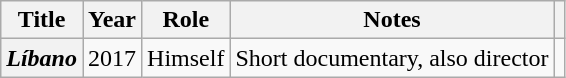<table class="wikitable plainrowheaders">
<tr>
<th>Title</th>
<th>Year</th>
<th>Role</th>
<th>Notes</th>
<th></th>
</tr>
<tr>
<th scope="row"><em>Líbano</em></th>
<td style="text-align:center;">2017</td>
<td>Himself</td>
<td>Short documentary, also director</td>
<td></td>
</tr>
</table>
